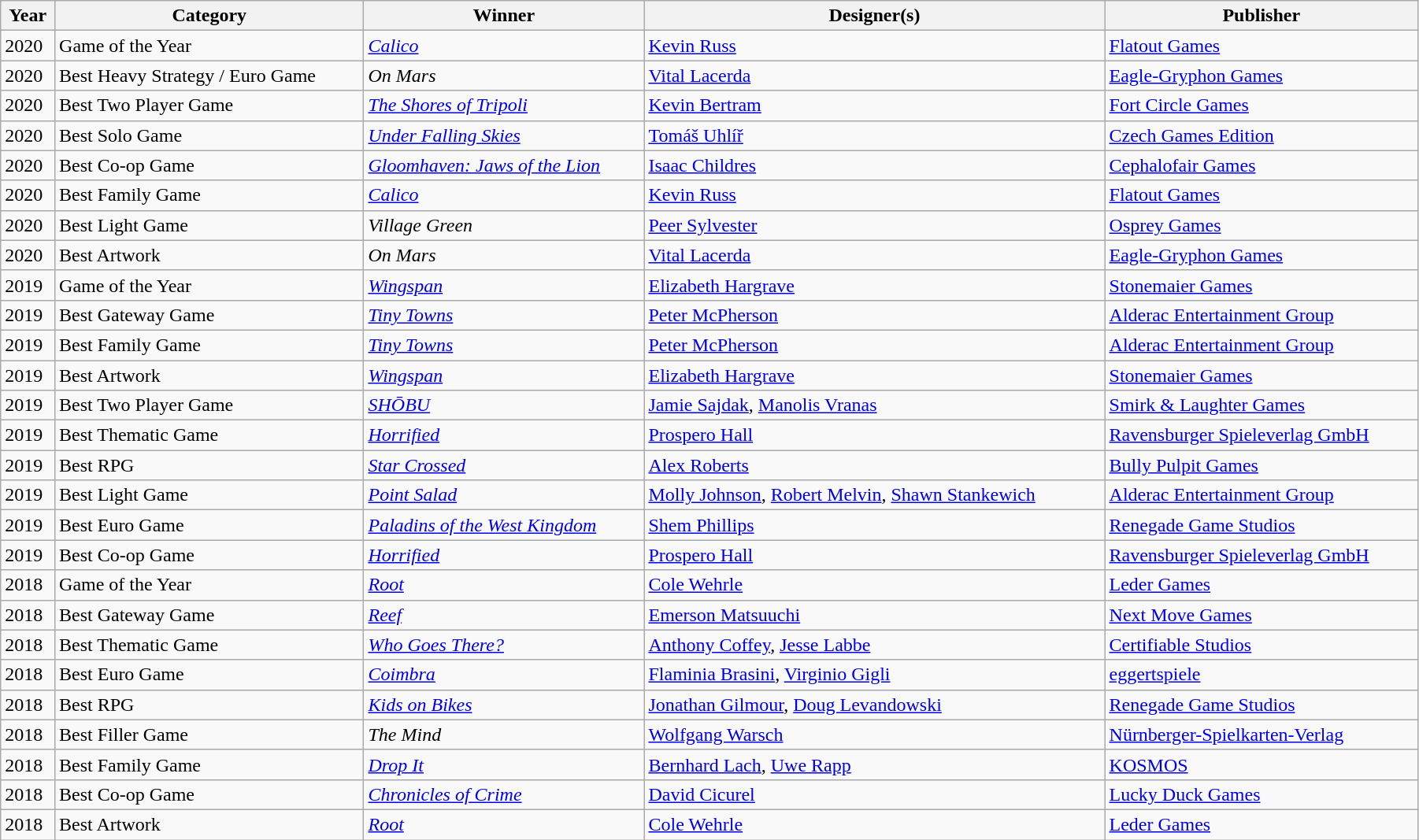<table class="wikitable" style="width:95%;">
<tr>
<th>Year</th>
<th>Category</th>
<th>Winner</th>
<th>Designer(s)</th>
<th>Publisher</th>
</tr>
<tr>
<td>2020</td>
<td>Game of the Year</td>
<td><em><a href='#'>Calico</a></em></td>
<td><a href='#'>Kevin Russ</a></td>
<td><a href='#'>Flatout Games</a></td>
</tr>
<tr>
<td>2020</td>
<td>Best Heavy Strategy / Euro Game</td>
<td><em>On Mars</em></td>
<td><a href='#'>Vital Lacerda</a></td>
<td><a href='#'>Eagle-Gryphon Games</a></td>
</tr>
<tr>
<td>2020</td>
<td>Best Two Player Game</td>
<td><em><a href='#'>The Shores of Tripoli</a></em></td>
<td><a href='#'>Kevin Bertram</a></td>
<td><a href='#'>Fort Circle Games</a></td>
</tr>
<tr>
<td>2020</td>
<td>Best Solo Game</td>
<td><em><a href='#'>Under Falling Skies</a></em></td>
<td><a href='#'>Tomáš Uhlíř</a></td>
<td><a href='#'>Czech Games Edition</a></td>
</tr>
<tr>
<td>2020</td>
<td>Best Co-op Game</td>
<td><em><a href='#'>Gloomhaven: Jaws of the Lion</a></em></td>
<td><a href='#'>Isaac Childres</a></td>
<td><a href='#'>Cephalofair Games</a></td>
</tr>
<tr>
<td>2020</td>
<td>Best Family Game</td>
<td><em><a href='#'>Calico</a></em></td>
<td><a href='#'>Kevin Russ</a></td>
<td><a href='#'>Flatout Games</a></td>
</tr>
<tr>
<td>2020</td>
<td>Best Light Game</td>
<td><em>Village Green</em></td>
<td><a href='#'>Peer Sylvester</a></td>
<td><a href='#'>Osprey Games</a></td>
</tr>
<tr>
<td>2020</td>
<td>Best Artwork</td>
<td><em>On Mars</em></td>
<td><a href='#'>Vital Lacerda</a></td>
<td><a href='#'>Eagle-Gryphon Games</a></td>
</tr>
<tr>
<td>2019</td>
<td>Game of the Year</td>
<td><em><a href='#'>Wingspan</a></em></td>
<td><a href='#'>Elizabeth Hargrave</a></td>
<td><a href='#'>Stonemaier Games</a></td>
</tr>
<tr>
<td>2019</td>
<td>Best Gateway Game</td>
<td><em><a href='#'>Tiny Towns</a></em></td>
<td><a href='#'>Peter McPherson</a></td>
<td><a href='#'>Alderac Entertainment Group</a></td>
</tr>
<tr>
<td>2019</td>
<td>Best Family Game</td>
<td><em><a href='#'>Tiny Towns</a></em></td>
<td><a href='#'>Peter McPherson</a></td>
<td><a href='#'>Alderac Entertainment Group</a></td>
</tr>
<tr>
<td>2019</td>
<td>Best Artwork</td>
<td><em><a href='#'>Wingspan</a></em></td>
<td><a href='#'>Elizabeth Hargrave</a></td>
<td><a href='#'>Stonemaier Games</a></td>
</tr>
<tr>
<td>2019</td>
<td>Best Two Player Game</td>
<td><em><a href='#'>SHŌBU</a></em></td>
<td><a href='#'>Jamie Sajdak</a>, <a href='#'>Manolis Vranas</a></td>
<td><a href='#'>Smirk & Laughter Games</a></td>
</tr>
<tr>
<td>2019</td>
<td>Best Thematic Game</td>
<td><em><a href='#'>Horrified</a></em></td>
<td><a href='#'>Prospero Hall</a></td>
<td><a href='#'>Ravensburger Spieleverlag GmbH</a></td>
</tr>
<tr>
<td>2019</td>
<td>Best RPG</td>
<td><em><a href='#'>Star Crossed</a></em></td>
<td><a href='#'>Alex Roberts</a></td>
<td><a href='#'>Bully Pulpit Games</a></td>
</tr>
<tr>
<td>2019</td>
<td>Best Light Game</td>
<td><em><a href='#'>Point Salad</a></em></td>
<td><a href='#'>Molly Johnson</a>, <a href='#'>Robert Melvin</a>, <a href='#'>Shawn Stankewich</a></td>
<td><a href='#'>Alderac Entertainment Group</a></td>
</tr>
<tr>
<td>2019</td>
<td>Best Euro Game</td>
<td><em><a href='#'>Paladins of the West Kingdom</a></em></td>
<td><a href='#'>Shem Phillips</a></td>
<td><a href='#'>Renegade Game Studios</a></td>
</tr>
<tr>
<td>2019</td>
<td>Best Co-op Game</td>
<td><em><a href='#'>Horrified</a></em></td>
<td><a href='#'>Prospero Hall</a></td>
<td><a href='#'>Ravensburger Spieleverlag GmbH</a></td>
</tr>
<tr>
<td>2018</td>
<td>Game of the Year</td>
<td><em><a href='#'>Root</a></em></td>
<td><a href='#'>Cole Wehrle</a></td>
<td><a href='#'>Leder Games</a></td>
</tr>
<tr>
<td>2018</td>
<td>Best Gateway Game</td>
<td><em><a href='#'>Reef</a></em></td>
<td><a href='#'>Emerson Matsuuchi</a></td>
<td><a href='#'>Next Move Games</a></td>
</tr>
<tr>
<td>2018</td>
<td>Best Thematic Game</td>
<td><em><a href='#'>Who Goes There?</a></em></td>
<td><a href='#'>Anthony Coffey</a>, <a href='#'>Jesse Labbe</a></td>
<td><a href='#'>Certifiable Studios</a></td>
</tr>
<tr>
<td>2018</td>
<td>Best Euro Game</td>
<td><em><a href='#'>Coimbra</a></em></td>
<td><a href='#'>Flaminia Brasini</a>, <a href='#'>Virginio Gigli</a></td>
<td><a href='#'>eggertspiele</a></td>
</tr>
<tr>
<td>2018</td>
<td>Best RPG</td>
<td><em><a href='#'>Kids on Bikes</a></em></td>
<td><a href='#'>Jonathan Gilmour</a>, <a href='#'>Doug Levandowski</a></td>
<td><a href='#'>Renegade Game Studios</a></td>
</tr>
<tr>
<td>2018</td>
<td>Best Filler Game</td>
<td><em>The Mind</em></td>
<td><a href='#'>Wolfgang Warsch</a></td>
<td><a href='#'>Nürnberger-Spielkarten-Verlag</a></td>
</tr>
<tr>
<td>2018</td>
<td>Best Family Game</td>
<td><em><a href='#'>Drop It</a></em></td>
<td><a href='#'>Bernhard Lach</a>, <a href='#'>Uwe Rapp</a></td>
<td><a href='#'>KOSMOS</a></td>
</tr>
<tr>
<td>2018</td>
<td>Best Co-op Game</td>
<td><em><a href='#'>Chronicles of Crime</a></em></td>
<td><a href='#'>David Cicurel</a></td>
<td><a href='#'>Lucky Duck Games</a></td>
</tr>
<tr>
<td>2018</td>
<td>Best Artwork</td>
<td><em><a href='#'>Root</a></em></td>
<td><a href='#'>Cole Wehrle</a></td>
<td><a href='#'>Leder Games</a></td>
</tr>
</table>
